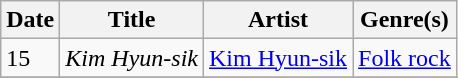<table class="wikitable" style="text-align: left;">
<tr>
<th>Date</th>
<th>Title</th>
<th>Artist</th>
<th>Genre(s)</th>
</tr>
<tr>
<td>15</td>
<td><em>Kim Hyun-sik</em></td>
<td><a href='#'>Kim Hyun-sik</a></td>
<td><a href='#'>Folk rock</a></td>
</tr>
<tr>
</tr>
</table>
